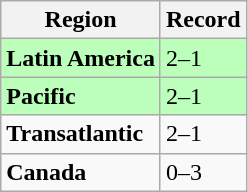<table class="wikitable">
<tr>
<th>Region</th>
<th>Record</th>
</tr>
<tr bgcolor=#bbffbb>
<td><strong>Latin America</strong></td>
<td>2–1</td>
</tr>
<tr bgcolor=#bbffbb>
<td><strong>Pacific</strong></td>
<td>2–1</td>
</tr>
<tr>
<td><strong>Transatlantic</strong></td>
<td>2–1</td>
</tr>
<tr>
<td><strong>Canada</strong></td>
<td>0–3</td>
</tr>
</table>
